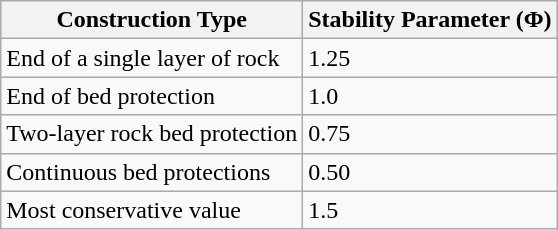<table class="wikitable">
<tr>
<th>Construction Type</th>
<th>Stability Parameter (Φ)</th>
</tr>
<tr>
<td>End of a single layer of rock</td>
<td>1.25</td>
</tr>
<tr>
<td>End of bed protection</td>
<td>1.0</td>
</tr>
<tr>
<td>Two-layer rock bed protection</td>
<td>0.75</td>
</tr>
<tr>
<td>Continuous bed protections</td>
<td>0.50</td>
</tr>
<tr>
<td>Most conservative value</td>
<td>1.5</td>
</tr>
</table>
